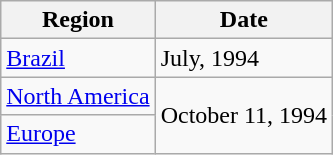<table class="wikitable">
<tr>
<th>Region</th>
<th>Date</th>
</tr>
<tr>
<td><a href='#'>Brazil</a></td>
<td rowspan="1">July, 1994</td>
</tr>
<tr>
<td><a href='#'>North America</a></td>
<td rowspan="2">October 11, 1994</td>
</tr>
<tr>
<td><a href='#'>Europe</a></td>
</tr>
</table>
